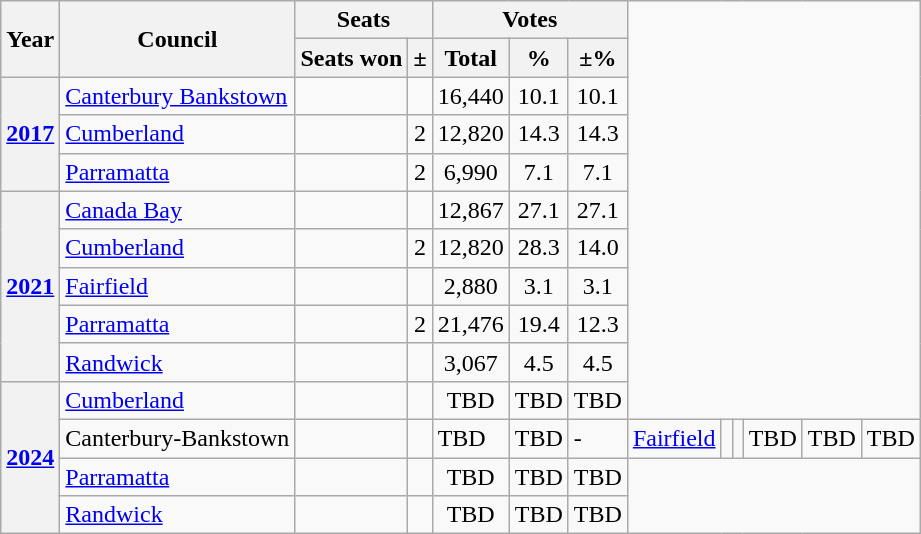<table class="wikitable sortable">
<tr>
<th rowspan="2">Year</th>
<th rowspan="2">Council</th>
<th colspan="2">Seats</th>
<th colspan="3">Votes</th>
</tr>
<tr>
<th>Seats won</th>
<th>±</th>
<th>Total</th>
<th>%</th>
<th>±%</th>
</tr>
<tr>
<th rowspan="3"><a href='#'>2017</a></th>
<td><a href='#'>Canterbury Bankstown</a></td>
<td></td>
<td align="center"></td>
<td align="center">16,440</td>
<td align="center">10.1</td>
<td align="center"> 10.1</td>
</tr>
<tr>
<td><a href='#'>Cumberland</a></td>
<td></td>
<td align="center"> 2</td>
<td align="center">12,820</td>
<td align="center">14.3</td>
<td align="center"> 14.3</td>
</tr>
<tr>
<td><a href='#'>Parramatta</a></td>
<td></td>
<td align="center"> 2</td>
<td align="center">6,990</td>
<td align="center">7.1</td>
<td align="center"> 7.1</td>
</tr>
<tr>
<th rowspan="5"><a href='#'>2021</a></th>
<td><a href='#'>Canada Bay</a></td>
<td></td>
<td align="center"></td>
<td align="center">12,867</td>
<td align="center">27.1</td>
<td align="center"> 27.1</td>
</tr>
<tr>
<td><a href='#'>Cumberland</a></td>
<td></td>
<td align="center"> 2</td>
<td align="center">12,820</td>
<td align="center">28.3</td>
<td align="center"> 14.0</td>
</tr>
<tr>
<td><a href='#'>Fairfield</a></td>
<td></td>
<td align="center"></td>
<td align="center">2,880</td>
<td align="center">3.1</td>
<td align="center"> 3.1</td>
</tr>
<tr>
<td><a href='#'>Parramatta</a></td>
<td></td>
<td align="center"> 2</td>
<td align="center">21,476</td>
<td align="center">19.4</td>
<td align="center"> 12.3</td>
</tr>
<tr>
<td><a href='#'>Randwick</a></td>
<td></td>
<td align="center"></td>
<td align="center">3,067</td>
<td align="center">4.5</td>
<td align="center"> 4.5</td>
</tr>
<tr>
<th rowspan="5"><a href='#'>2024</a></th>
<td><a href='#'>Cumberland</a></td>
<td></td>
<td align="center"></td>
<td align="center">TBD</td>
<td align="center">TBD</td>
<td align="center"> TBD</td>
</tr>
<tr>
<td>Canterbury-Bankstown</td>
<td></td>
<td></td>
<td>TBD</td>
<td>TBD</td>
<td>-</td>
<td><a href='#'>Fairfield</a></td>
<td></td>
<td align="center"></td>
<td align="center">TBD</td>
<td align="center">TBD</td>
<td align="center"> TBD</td>
</tr>
<tr>
<td><a href='#'>Parramatta</a></td>
<td></td>
<td align="center"></td>
<td align="center">TBD</td>
<td align="center">TBD</td>
<td align="center"> TBD</td>
</tr>
<tr>
<td><a href='#'>Randwick</a></td>
<td></td>
<td align="center"></td>
<td align="center">TBD</td>
<td align="center">TBD</td>
<td align="center"> TBD</td>
</tr>
</table>
